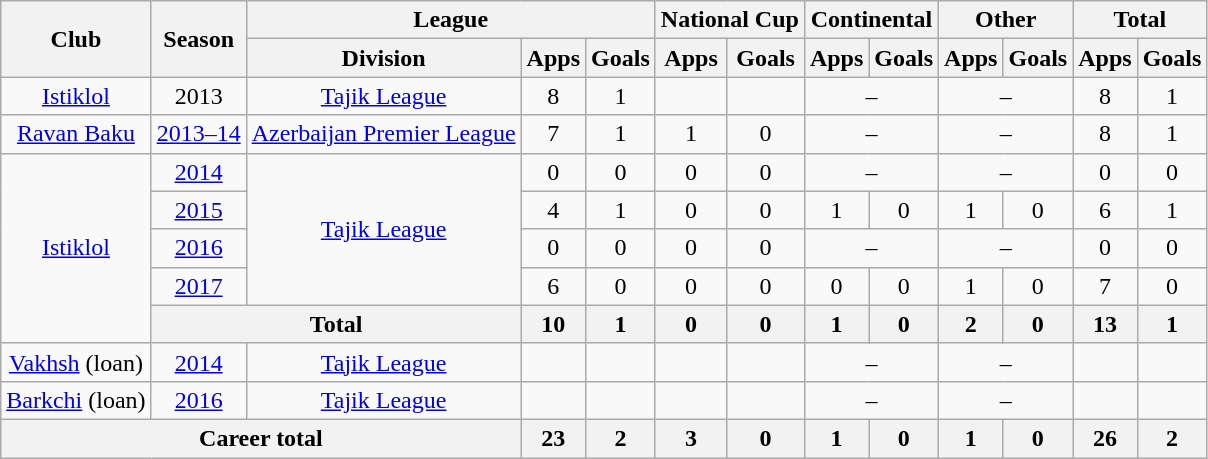<table class="wikitable" style="text-align: center;">
<tr>
<th rowspan="2">Club</th>
<th rowspan="2">Season</th>
<th colspan="3">League</th>
<th colspan="2">National Cup</th>
<th colspan="2">Continental</th>
<th colspan="2">Other</th>
<th colspan="2">Total</th>
</tr>
<tr>
<th>Division</th>
<th>Apps</th>
<th>Goals</th>
<th>Apps</th>
<th>Goals</th>
<th>Apps</th>
<th>Goals</th>
<th>Apps</th>
<th>Goals</th>
<th>Apps</th>
<th>Goals</th>
</tr>
<tr>
<td valign="center"><a href='#'>Istiklol</a></td>
<td>2013</td>
<td><a href='#'>Tajik League</a></td>
<td>8</td>
<td>1</td>
<td></td>
<td></td>
<td colspan="2">–</td>
<td colspan="2">–</td>
<td>8</td>
<td>1</td>
</tr>
<tr>
<td valign="center"><a href='#'>Ravan Baku</a></td>
<td><a href='#'>2013–14</a></td>
<td><a href='#'>Azerbaijan Premier League</a></td>
<td>7</td>
<td>1</td>
<td>1</td>
<td>0</td>
<td colspan="2">–</td>
<td colspan="2">–</td>
<td>8</td>
<td>1</td>
</tr>
<tr>
<td rowspan="5" valign="center"><a href='#'>Istiklol</a></td>
<td><a href='#'>2014</a></td>
<td rowspan="4" valign="center"><a href='#'>Tajik League</a></td>
<td>0</td>
<td>0</td>
<td>0</td>
<td>0</td>
<td colspan="2">–</td>
<td colspan="2">–</td>
<td>0</td>
<td>0</td>
</tr>
<tr>
<td><a href='#'>2015</a></td>
<td>4</td>
<td>1</td>
<td>0</td>
<td>0</td>
<td>1</td>
<td>0</td>
<td>1</td>
<td>0</td>
<td>6</td>
<td>1</td>
</tr>
<tr>
<td><a href='#'>2016</a></td>
<td>0</td>
<td>0</td>
<td>0</td>
<td>0</td>
<td colspan="2">–</td>
<td colspan="2">–</td>
<td>0</td>
<td>0</td>
</tr>
<tr>
<td><a href='#'>2017</a></td>
<td>6</td>
<td>0</td>
<td>0</td>
<td>0</td>
<td>0</td>
<td>0</td>
<td>1</td>
<td>0</td>
<td>7</td>
<td>0</td>
</tr>
<tr>
<th colspan="2">Total</th>
<th>10</th>
<th>1</th>
<th>0</th>
<th>0</th>
<th>1</th>
<th>0</th>
<th>2</th>
<th>0</th>
<th>13</th>
<th>1</th>
</tr>
<tr>
<td valign="center"><a href='#'>Vakhsh</a> (loan)</td>
<td><a href='#'>2014</a></td>
<td><a href='#'>Tajik League</a></td>
<td></td>
<td></td>
<td></td>
<td></td>
<td colspan="2">–</td>
<td colspan="2">–</td>
<td></td>
<td></td>
</tr>
<tr>
<td valign="center"><a href='#'>Barkchi</a> (loan)</td>
<td><a href='#'>2016</a></td>
<td><a href='#'>Tajik League</a></td>
<td></td>
<td></td>
<td></td>
<td></td>
<td colspan="2">–</td>
<td colspan="2">–</td>
<td></td>
<td></td>
</tr>
<tr>
<th colspan="3">Career total</th>
<th>23</th>
<th>2</th>
<th>3</th>
<th>0</th>
<th>1</th>
<th>0</th>
<th>1</th>
<th>0</th>
<th>26</th>
<th>2</th>
</tr>
</table>
